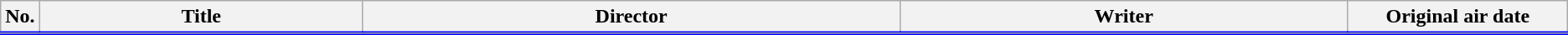<table class="wikitable">
<tr style="border-bottom: 3px solid Blue;">
<th style="width:1%;">No.</th>
<th>Title</th>
<th>Director</th>
<th>Writer</th>
<th style="width:14%;">Original air date</th>
</tr>
<tr>
</tr>
</table>
